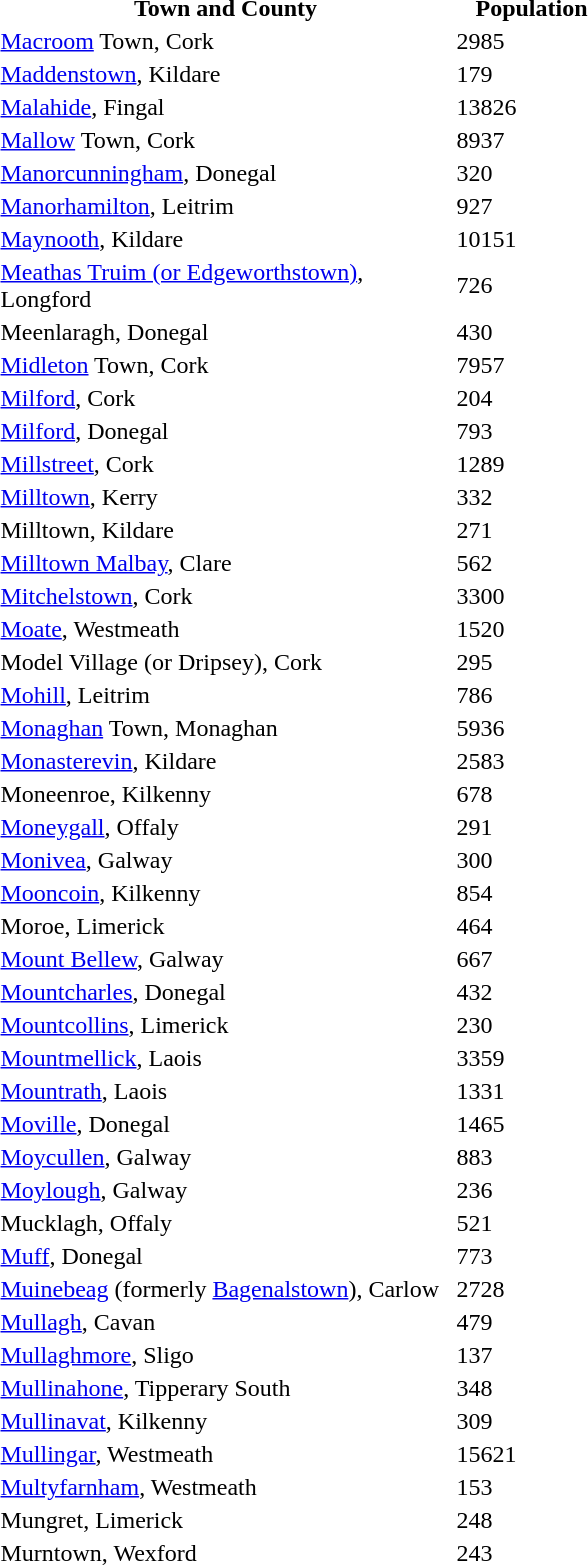<table>
<tr>
<th style="width:300px;align:left;">Town and County</th>
<th style="width:100px;align:right;">Population</th>
</tr>
<tr>
<td><a href='#'>Macroom</a> Town, Cork</td>
<td>2985</td>
</tr>
<tr>
<td><a href='#'>Maddenstown</a>, Kildare</td>
<td>179</td>
</tr>
<tr>
<td><a href='#'>Malahide</a>, Fingal</td>
<td>13826</td>
</tr>
<tr>
<td><a href='#'>Mallow</a> Town, Cork</td>
<td>8937</td>
</tr>
<tr>
<td><a href='#'>Manorcunningham</a>, Donegal</td>
<td>320</td>
</tr>
<tr>
<td><a href='#'>Manorhamilton</a>, Leitrim</td>
<td>927</td>
</tr>
<tr>
<td><a href='#'>Maynooth</a>, Kildare</td>
<td>10151</td>
</tr>
<tr>
<td><a href='#'>Meathas Truim (or Edgeworthstown)</a>, Longford</td>
<td>726</td>
</tr>
<tr>
<td>Meenlaragh, Donegal</td>
<td>430</td>
</tr>
<tr>
<td><a href='#'>Midleton</a> Town, Cork</td>
<td>7957</td>
</tr>
<tr>
<td><a href='#'>Milford</a>, Cork</td>
<td>204</td>
</tr>
<tr>
<td><a href='#'>Milford</a>, Donegal</td>
<td>793</td>
</tr>
<tr>
<td><a href='#'>Millstreet</a>, Cork</td>
<td>1289</td>
</tr>
<tr>
<td><a href='#'>Milltown</a>, Kerry</td>
<td>332</td>
</tr>
<tr>
<td>Milltown, Kildare</td>
<td>271</td>
</tr>
<tr>
<td><a href='#'>Milltown Malbay</a>, Clare</td>
<td>562</td>
</tr>
<tr>
<td><a href='#'>Mitchelstown</a>, Cork</td>
<td>3300</td>
</tr>
<tr>
<td><a href='#'>Moate</a>, Westmeath</td>
<td>1520</td>
</tr>
<tr>
<td>Model Village (or Dripsey), Cork</td>
<td>295</td>
</tr>
<tr>
<td><a href='#'>Mohill</a>, Leitrim</td>
<td>786</td>
</tr>
<tr>
<td><a href='#'>Monaghan</a> Town, Monaghan</td>
<td>5936</td>
</tr>
<tr>
<td><a href='#'>Monasterevin</a>, Kildare</td>
<td>2583</td>
</tr>
<tr>
<td>Moneenroe, Kilkenny</td>
<td>678</td>
</tr>
<tr>
<td><a href='#'>Moneygall</a>, Offaly</td>
<td>291</td>
</tr>
<tr>
<td><a href='#'>Monivea</a>, Galway</td>
<td>300</td>
</tr>
<tr>
<td><a href='#'>Mooncoin</a>, Kilkenny</td>
<td>854</td>
</tr>
<tr>
<td>Moroe, Limerick</td>
<td>464</td>
</tr>
<tr>
<td><a href='#'>Mount Bellew</a>, Galway</td>
<td>667</td>
</tr>
<tr>
<td><a href='#'>Mountcharles</a>, Donegal</td>
<td>432</td>
</tr>
<tr>
<td><a href='#'>Mountcollins</a>, Limerick</td>
<td>230</td>
</tr>
<tr>
<td><a href='#'>Mountmellick</a>, Laois</td>
<td>3359</td>
</tr>
<tr>
<td><a href='#'>Mountrath</a>, Laois</td>
<td>1331</td>
</tr>
<tr>
<td><a href='#'>Moville</a>, Donegal</td>
<td>1465</td>
</tr>
<tr>
<td><a href='#'>Moycullen</a>, Galway</td>
<td>883</td>
</tr>
<tr>
<td><a href='#'>Moylough</a>, Galway</td>
<td>236</td>
</tr>
<tr>
<td>Mucklagh, Offaly</td>
<td>521</td>
</tr>
<tr>
<td><a href='#'>Muff</a>, Donegal</td>
<td>773</td>
</tr>
<tr>
<td><a href='#'>Muinebeag</a> (formerly <a href='#'>Bagenalstown</a>), Carlow</td>
<td>2728</td>
</tr>
<tr>
<td><a href='#'>Mullagh</a>, Cavan</td>
<td>479</td>
</tr>
<tr>
<td><a href='#'>Mullaghmore</a>, Sligo</td>
<td>137</td>
</tr>
<tr>
<td><a href='#'>Mullinahone</a>, Tipperary South</td>
<td>348</td>
</tr>
<tr>
<td><a href='#'>Mullinavat</a>, Kilkenny</td>
<td>309</td>
</tr>
<tr>
<td><a href='#'>Mullingar</a>, Westmeath</td>
<td>15621</td>
</tr>
<tr>
<td><a href='#'>Multyfarnham</a>, Westmeath</td>
<td>153</td>
</tr>
<tr>
<td>Mungret, Limerick</td>
<td>248</td>
</tr>
<tr>
<td>Murntown, Wexford</td>
<td>243</td>
</tr>
</table>
